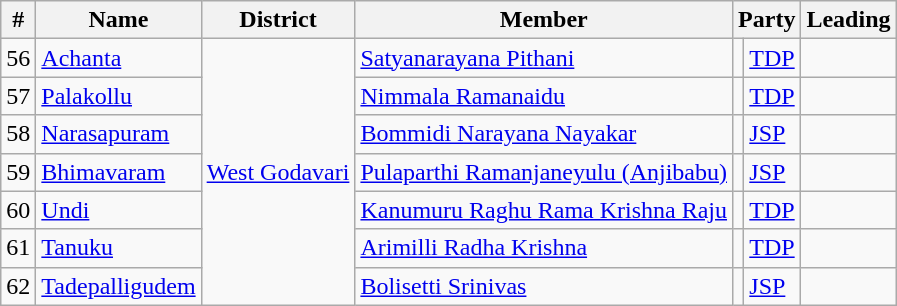<table class="wikitable sortable">
<tr>
<th>#</th>
<th>Name</th>
<th>District</th>
<th>Member</th>
<th colspan="2">Party</th>
<th colspan=2>Leading<br></th>
</tr>
<tr>
<td>56</td>
<td><a href='#'>Achanta</a></td>
<td rowspan="7"><a href='#'>West Godavari</a></td>
<td><a href='#'>Satyanarayana Pithani</a></td>
<td></td>
<td><a href='#'>TDP</a></td>
<td></td>
</tr>
<tr>
<td>57</td>
<td><a href='#'>Palakollu</a></td>
<td><a href='#'>Nimmala Ramanaidu</a></td>
<td></td>
<td><a href='#'>TDP</a></td>
<td></td>
</tr>
<tr>
<td>58</td>
<td><a href='#'>Narasapuram</a></td>
<td><a href='#'>Bommidi Narayana Nayakar</a></td>
<td></td>
<td><a href='#'>JSP</a></td>
<td></td>
</tr>
<tr>
<td>59</td>
<td><a href='#'>Bhimavaram</a></td>
<td><a href='#'>Pulaparthi Ramanjaneyulu (Anjibabu)</a></td>
<td></td>
<td><a href='#'>JSP</a></td>
<td></td>
</tr>
<tr>
<td>60</td>
<td><a href='#'>Undi</a></td>
<td><a href='#'>Kanumuru Raghu Rama Krishna Raju</a></td>
<td></td>
<td><a href='#'>TDP</a></td>
<td></td>
</tr>
<tr>
<td>61</td>
<td><a href='#'>Tanuku</a></td>
<td><a href='#'>Arimilli Radha Krishna</a></td>
<td></td>
<td><a href='#'>TDP</a></td>
<td></td>
</tr>
<tr>
<td>62</td>
<td><a href='#'>Tadepalligudem</a></td>
<td><a href='#'>Bolisetti Srinivas</a></td>
<td></td>
<td><a href='#'>JSP</a></td>
<td></td>
</tr>
</table>
